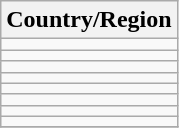<table class="wikitable sortable">
<tr>
<th style="width:1em;">Country/Region</th>
</tr>
<tr>
<td></td>
</tr>
<tr>
<td></td>
</tr>
<tr>
<td></td>
</tr>
<tr>
<td></td>
</tr>
<tr>
<td></td>
</tr>
<tr>
<td></td>
</tr>
<tr>
<td></td>
</tr>
<tr>
<td></td>
</tr>
<tr>
</tr>
</table>
